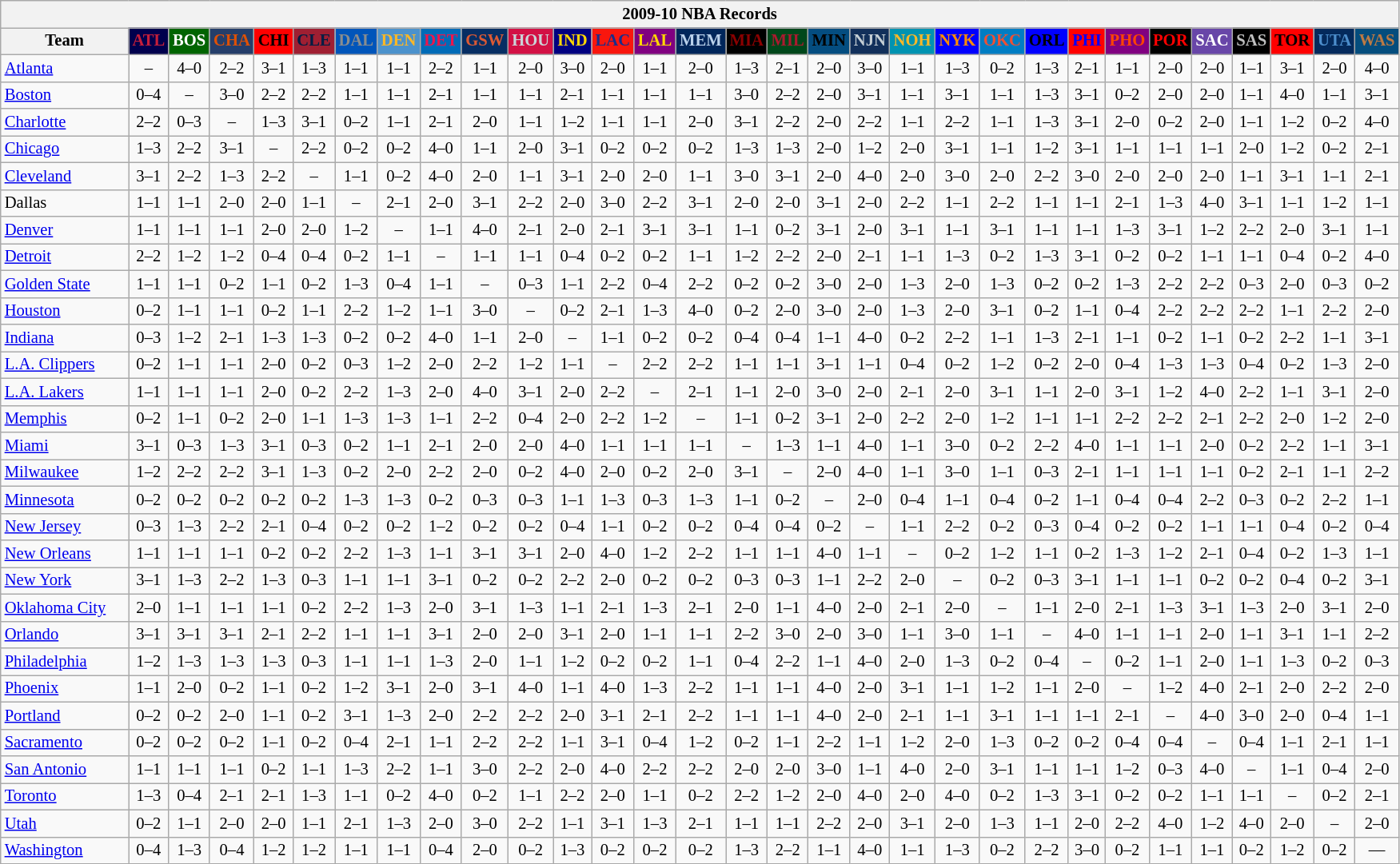<table class="wikitable mw-collapsible mw-collapsed" style="font-size:86%; text-align:center;">
<tr>
<th colspan=31>2009-10 NBA Records</th>
</tr>
<tr>
<th width=100>Team</th>
<th style="background:#00004d;color:#C41E3a;width=35">ATL</th>
<th style="background:#006400;color:#FFFFFF;width=35">BOS</th>
<th style="background:#253E6A;color:#DF5106;width=35">CHA</th>
<th style="background:#FF0000;color:#000000;width=35">CHI</th>
<th style="background:#9F1F32;color:#001D43;width=35">CLE</th>
<th style="background:#0055BA;color:#898D8F;width=35">DAL</th>
<th style="background:#4C92CC;color:#FDB827;width=35">DEN</th>
<th style="background:#006BB7;color:#ED164B;width=35">DET</th>
<th style="background:#072E63;color:#DC5A34;width=35">GSW</th>
<th style="background:#D31145;color:#CBD4D8;width=35">HOU</th>
<th style="background:#000080;color:#FFD700;width=35">IND</th>
<th style="background:#F9160D;color:#1A2E8B;width=35">LAC</th>
<th style="background:#800080;color:#FFD700;width=35">LAL</th>
<th style="background:#00265B;color:#BAD1EB;width=35">MEM</th>
<th style="background:#000000;color:#8B0000;width=35">MIA</th>
<th style="background:#00471B;color:#AC1A2F;width=35">MIL</th>
<th style="background:#044D80;color:#000000;width=35">MIN</th>
<th style="background:#12305B;color:#C4CED4;width=35">NJN</th>
<th style="background:#0093B1;color:#FDB827;width=35">NOH</th>
<th style="background:#0000FF;color:#FF8C00;width=35">NYK</th>
<th style="background:#007DC3;color:#F05033;width=35">OKC</th>
<th style="background:#0000FF;color:#000000;width=35">ORL</th>
<th style="background:#FF0000;color:#0000FF;width=35">PHI</th>
<th style="background:#800080;color:#FF4500;width=35">PHO</th>
<th style="background:#000000;color:#FF0000;width=35">POR</th>
<th style="background:#6846A8;color:#FFFFFF;width=35">SAC</th>
<th style="background:#000000;color:#C0C0C0;width=35">SAS</th>
<th style="background:#FF0000;color:#000000;width=35">TOR</th>
<th style="background:#042A5C;color:#4C8ECC;width=35">UTA</th>
<th style="background:#044D7D;color:#BC7A44;width=35">WAS</th>
</tr>
<tr>
<td style="text-align:left;"><a href='#'>Atlanta</a></td>
<td>–</td>
<td>4–0</td>
<td>2–2</td>
<td>3–1</td>
<td>1–3</td>
<td>1–1</td>
<td>1–1</td>
<td>2–2</td>
<td>1–1</td>
<td>2–0</td>
<td>3–0</td>
<td>2–0</td>
<td>1–1</td>
<td>2–0</td>
<td>1–3</td>
<td>2–1</td>
<td>2–0</td>
<td>3–0</td>
<td>1–1</td>
<td>1–3</td>
<td>0–2</td>
<td>1–3</td>
<td>2–1</td>
<td>1–1</td>
<td>2–0</td>
<td>2–0</td>
<td>1–1</td>
<td>3–1</td>
<td>2–0</td>
<td>4–0</td>
</tr>
<tr>
<td style="text-align:left;"><a href='#'>Boston</a></td>
<td>0–4</td>
<td>–</td>
<td>3–0</td>
<td>2–2</td>
<td>2–2</td>
<td>1–1</td>
<td>1–1</td>
<td>2–1</td>
<td>1–1</td>
<td>1–1</td>
<td>2–1</td>
<td>1–1</td>
<td>1–1</td>
<td>1–1</td>
<td>3–0</td>
<td>2–2</td>
<td>2–0</td>
<td>3–1</td>
<td>1–1</td>
<td>3–1</td>
<td>1–1</td>
<td>1–3</td>
<td>3–1</td>
<td>0–2</td>
<td>2–0</td>
<td>2–0</td>
<td>1–1</td>
<td>4–0</td>
<td>1–1</td>
<td>3–1</td>
</tr>
<tr>
<td style="text-align:left;"><a href='#'>Charlotte</a></td>
<td>2–2</td>
<td>0–3</td>
<td>–</td>
<td>1–3</td>
<td>3–1</td>
<td>0–2</td>
<td>1–1</td>
<td>2–1</td>
<td>2–0</td>
<td>1–1</td>
<td>1–2</td>
<td>1–1</td>
<td>1–1</td>
<td>2–0</td>
<td>3–1</td>
<td>2–2</td>
<td>2–0</td>
<td>2–2</td>
<td>1–1</td>
<td>2–2</td>
<td>1–1</td>
<td>1–3</td>
<td>3–1</td>
<td>2–0</td>
<td>0–2</td>
<td>2–0</td>
<td>1–1</td>
<td>1–2</td>
<td>0–2</td>
<td>4–0</td>
</tr>
<tr>
<td style="text-align:left;"><a href='#'>Chicago</a></td>
<td>1–3</td>
<td>2–2</td>
<td>3–1</td>
<td>–</td>
<td>2–2</td>
<td>0–2</td>
<td>0–2</td>
<td>4–0</td>
<td>1–1</td>
<td>2–0</td>
<td>3–1</td>
<td>0–2</td>
<td>0–2</td>
<td>0–2</td>
<td>1–3</td>
<td>1–3</td>
<td>2–0</td>
<td>1–2</td>
<td>2–0</td>
<td>3–1</td>
<td>1–1</td>
<td>1–2</td>
<td>3–1</td>
<td>1–1</td>
<td>1–1</td>
<td>1–1</td>
<td>2–0</td>
<td>1–2</td>
<td>0–2</td>
<td>2–1</td>
</tr>
<tr>
<td style="text-align:left;"><a href='#'>Cleveland</a></td>
<td>3–1</td>
<td>2–2</td>
<td>1–3</td>
<td>2–2</td>
<td>–</td>
<td>1–1</td>
<td>0–2</td>
<td>4–0</td>
<td>2–0</td>
<td>1–1</td>
<td>3–1</td>
<td>2–0</td>
<td>2–0</td>
<td>1–1</td>
<td>3–0</td>
<td>3–1</td>
<td>2–0</td>
<td>4–0</td>
<td>2–0</td>
<td>3–0</td>
<td>2–0</td>
<td>2–2</td>
<td>3–0</td>
<td>2–0</td>
<td>2–0</td>
<td>2–0</td>
<td>1–1</td>
<td>3–1</td>
<td>1–1</td>
<td>2–1</td>
</tr>
<tr>
<td style="text-align:left;">Dallas</td>
<td>1–1</td>
<td>1–1</td>
<td>2–0</td>
<td>2–0</td>
<td>1–1</td>
<td>–</td>
<td>2–1</td>
<td>2–0</td>
<td>3–1</td>
<td>2–2</td>
<td>2–0</td>
<td>3–0</td>
<td>2–2</td>
<td>3–1</td>
<td>2–0</td>
<td>2–0</td>
<td>3–1</td>
<td>2–0</td>
<td>2–2</td>
<td>1–1</td>
<td>2–2</td>
<td>1–1</td>
<td>1–1</td>
<td>2–1</td>
<td>1–3</td>
<td>4–0</td>
<td>3–1</td>
<td>1–1</td>
<td>1–2</td>
<td>1–1</td>
</tr>
<tr>
<td style="text-align:left;"><a href='#'>Denver</a></td>
<td>1–1</td>
<td>1–1</td>
<td>1–1</td>
<td>2–0</td>
<td>2–0</td>
<td>1–2</td>
<td>–</td>
<td>1–1</td>
<td>4–0</td>
<td>2–1</td>
<td>2–0</td>
<td>2–1</td>
<td>3–1</td>
<td>3–1</td>
<td>1–1</td>
<td>0–2</td>
<td>3–1</td>
<td>2–0</td>
<td>3–1</td>
<td>1–1</td>
<td>3–1</td>
<td>1–1</td>
<td>1–1</td>
<td>1–3</td>
<td>3–1</td>
<td>1–2</td>
<td>2–2</td>
<td>2–0</td>
<td>3–1</td>
<td>1–1</td>
</tr>
<tr>
<td style="text-align:left;"><a href='#'>Detroit</a></td>
<td>2–2</td>
<td>1–2</td>
<td>1–2</td>
<td>0–4</td>
<td>0–4</td>
<td>0–2</td>
<td>1–1</td>
<td>–</td>
<td>1–1</td>
<td>1–1</td>
<td>0–4</td>
<td>0–2</td>
<td>0–2</td>
<td>1–1</td>
<td>1–2</td>
<td>2–2</td>
<td>2–0</td>
<td>2–1</td>
<td>1–1</td>
<td>1–3</td>
<td>0–2</td>
<td>1–3</td>
<td>3–1</td>
<td>0–2</td>
<td>0–2</td>
<td>1–1</td>
<td>1–1</td>
<td>0–4</td>
<td>0–2</td>
<td>4–0</td>
</tr>
<tr>
<td style="text-align:left;"><a href='#'>Golden State</a></td>
<td>1–1</td>
<td>1–1</td>
<td>0–2</td>
<td>1–1</td>
<td>0–2</td>
<td>1–3</td>
<td>0–4</td>
<td>1–1</td>
<td>–</td>
<td>0–3</td>
<td>1–1</td>
<td>2–2</td>
<td>0–4</td>
<td>2–2</td>
<td>0–2</td>
<td>0–2</td>
<td>3–0</td>
<td>2–0</td>
<td>1–3</td>
<td>2–0</td>
<td>1–3</td>
<td>0–2</td>
<td>0–2</td>
<td>1–3</td>
<td>2–2</td>
<td>2–2</td>
<td>0–3</td>
<td>2–0</td>
<td>0–3</td>
<td>0–2</td>
</tr>
<tr>
<td style="text-align:left;"><a href='#'>Houston</a></td>
<td>0–2</td>
<td>1–1</td>
<td>1–1</td>
<td>0–2</td>
<td>1–1</td>
<td>2–2</td>
<td>1–2</td>
<td>1–1</td>
<td>3–0</td>
<td>–</td>
<td>0–2</td>
<td>2–1</td>
<td>1–3</td>
<td>4–0</td>
<td>0–2</td>
<td>2–0</td>
<td>3–0</td>
<td>2–0</td>
<td>1–3</td>
<td>2–0</td>
<td>3–1</td>
<td>0–2</td>
<td>1–1</td>
<td>0–4</td>
<td>2–2</td>
<td>2–2</td>
<td>2–2</td>
<td>1–1</td>
<td>2–2</td>
<td>2–0</td>
</tr>
<tr>
<td style="text-align:left;"><a href='#'>Indiana</a></td>
<td>0–3</td>
<td>1–2</td>
<td>2–1</td>
<td>1–3</td>
<td>1–3</td>
<td>0–2</td>
<td>0–2</td>
<td>4–0</td>
<td>1–1</td>
<td>2–0</td>
<td>–</td>
<td>1–1</td>
<td>0–2</td>
<td>0–2</td>
<td>0–4</td>
<td>0–4</td>
<td>1–1</td>
<td>4–0</td>
<td>0–2</td>
<td>2–2</td>
<td>1–1</td>
<td>1–3</td>
<td>2–1</td>
<td>1–1</td>
<td>0–2</td>
<td>1–1</td>
<td>0–2</td>
<td>2–2</td>
<td>1–1</td>
<td>3–1</td>
</tr>
<tr>
<td style="text-align:left;"><a href='#'>L.A. Clippers</a></td>
<td>0–2</td>
<td>1–1</td>
<td>1–1</td>
<td>2–0</td>
<td>0–2</td>
<td>0–3</td>
<td>1–2</td>
<td>2–0</td>
<td>2–2</td>
<td>1–2</td>
<td>1–1</td>
<td>–</td>
<td>2–2</td>
<td>2–2</td>
<td>1–1</td>
<td>1–1</td>
<td>3–1</td>
<td>1–1</td>
<td>0–4</td>
<td>0–2</td>
<td>1–2</td>
<td>0–2</td>
<td>2–0</td>
<td>0–4</td>
<td>1–3</td>
<td>1–3</td>
<td>0–4</td>
<td>0–2</td>
<td>1–3</td>
<td>2–0</td>
</tr>
<tr>
<td style="text-align:left;"><a href='#'>L.A. Lakers</a></td>
<td>1–1</td>
<td>1–1</td>
<td>1–1</td>
<td>2–0</td>
<td>0–2</td>
<td>2–2</td>
<td>1–3</td>
<td>2–0</td>
<td>4–0</td>
<td>3–1</td>
<td>2–0</td>
<td>2–2</td>
<td>–</td>
<td>2–1</td>
<td>1–1</td>
<td>2–0</td>
<td>3–0</td>
<td>2–0</td>
<td>2–1</td>
<td>2–0</td>
<td>3–1</td>
<td>1–1</td>
<td>2–0</td>
<td>3–1</td>
<td>1–2</td>
<td>4–0</td>
<td>2–2</td>
<td>1–1</td>
<td>3–1</td>
<td>2–0</td>
</tr>
<tr>
<td style="text-align:left;"><a href='#'>Memphis</a></td>
<td>0–2</td>
<td>1–1</td>
<td>0–2</td>
<td>2–0</td>
<td>1–1</td>
<td>1–3</td>
<td>1–3</td>
<td>1–1</td>
<td>2–2</td>
<td>0–4</td>
<td>2–0</td>
<td>2–2</td>
<td>1–2</td>
<td>–</td>
<td>1–1</td>
<td>0–2</td>
<td>3–1</td>
<td>2–0</td>
<td>2–2</td>
<td>2–0</td>
<td>1–2</td>
<td>1–1</td>
<td>1–1</td>
<td>2–2</td>
<td>2–2</td>
<td>2–1</td>
<td>2–2</td>
<td>2–0</td>
<td>1–2</td>
<td>2–0</td>
</tr>
<tr>
<td style="text-align:left;"><a href='#'>Miami</a></td>
<td>3–1</td>
<td>0–3</td>
<td>1–3</td>
<td>3–1</td>
<td>0–3</td>
<td>0–2</td>
<td>1–1</td>
<td>2–1</td>
<td>2–0</td>
<td>2–0</td>
<td>4–0</td>
<td>1–1</td>
<td>1–1</td>
<td>1–1</td>
<td>–</td>
<td>1–3</td>
<td>1–1</td>
<td>4–0</td>
<td>1–1</td>
<td>3–0</td>
<td>0–2</td>
<td>2–2</td>
<td>4–0</td>
<td>1–1</td>
<td>1–1</td>
<td>2–0</td>
<td>0–2</td>
<td>2–2</td>
<td>1–1</td>
<td>3–1</td>
</tr>
<tr>
<td style="text-align:left;"><a href='#'>Milwaukee</a></td>
<td>1–2</td>
<td>2–2</td>
<td>2–2</td>
<td>3–1</td>
<td>1–3</td>
<td>0–2</td>
<td>2–0</td>
<td>2–2</td>
<td>2–0</td>
<td>0–2</td>
<td>4–0</td>
<td>2–0</td>
<td>0–2</td>
<td>2–0</td>
<td>3–1</td>
<td>–</td>
<td>2–0</td>
<td>4–0</td>
<td>1–1</td>
<td>3–0</td>
<td>1–1</td>
<td>0–3</td>
<td>2–1</td>
<td>1–1</td>
<td>1–1</td>
<td>1–1</td>
<td>0–2</td>
<td>2–1</td>
<td>1–1</td>
<td>2–2</td>
</tr>
<tr>
<td style="text-align:left;"><a href='#'>Minnesota</a></td>
<td>0–2</td>
<td>0–2</td>
<td>0–2</td>
<td>0–2</td>
<td>0–2</td>
<td>1–3</td>
<td>1–3</td>
<td>0–2</td>
<td>0–3</td>
<td>0–3</td>
<td>1–1</td>
<td>1–3</td>
<td>0–3</td>
<td>1–3</td>
<td>1–1</td>
<td>0–2</td>
<td>–</td>
<td>2–0</td>
<td>0–4</td>
<td>1–1</td>
<td>0–4</td>
<td>0–2</td>
<td>1–1</td>
<td>0–4</td>
<td>0–4</td>
<td>2–2</td>
<td>0–3</td>
<td>0–2</td>
<td>2–2</td>
<td>1–1</td>
</tr>
<tr>
<td style="text-align:left;"><a href='#'>New Jersey</a></td>
<td>0–3</td>
<td>1–3</td>
<td>2–2</td>
<td>2–1</td>
<td>0–4</td>
<td>0–2</td>
<td>0–2</td>
<td>1–2</td>
<td>0–2</td>
<td>0–2</td>
<td>0–4</td>
<td>1–1</td>
<td>0–2</td>
<td>0–2</td>
<td>0–4</td>
<td>0–4</td>
<td>0–2</td>
<td>–</td>
<td>1–1</td>
<td>2–2</td>
<td>0–2</td>
<td>0–3</td>
<td>0–4</td>
<td>0–2</td>
<td>0–2</td>
<td>1–1</td>
<td>1–1</td>
<td>0–4</td>
<td>0–2</td>
<td>0–4</td>
</tr>
<tr>
<td style="text-align:left;"><a href='#'>New Orleans</a></td>
<td>1–1</td>
<td>1–1</td>
<td>1–1</td>
<td>0–2</td>
<td>0–2</td>
<td>2–2</td>
<td>1–3</td>
<td>1–1</td>
<td>3–1</td>
<td>3–1</td>
<td>2–0</td>
<td>4–0</td>
<td>1–2</td>
<td>2–2</td>
<td>1–1</td>
<td>1–1</td>
<td>4–0</td>
<td>1–1</td>
<td>–</td>
<td>0–2</td>
<td>1–2</td>
<td>1–1</td>
<td>0–2</td>
<td>1–3</td>
<td>1–2</td>
<td>2–1</td>
<td>0–4</td>
<td>0–2</td>
<td>1–3</td>
<td>1–1</td>
</tr>
<tr>
<td style="text-align:left;"><a href='#'>New York</a></td>
<td>3–1</td>
<td>1–3</td>
<td>2–2</td>
<td>1–3</td>
<td>0–3</td>
<td>1–1</td>
<td>1–1</td>
<td>3–1</td>
<td>0–2</td>
<td>0–2</td>
<td>2–2</td>
<td>2–0</td>
<td>0–2</td>
<td>0–2</td>
<td>0–3</td>
<td>0–3</td>
<td>1–1</td>
<td>2–2</td>
<td>2–0</td>
<td>–</td>
<td>0–2</td>
<td>0–3</td>
<td>3–1</td>
<td>1–1</td>
<td>1–1</td>
<td>0–2</td>
<td>0–2</td>
<td>0–4</td>
<td>0–2</td>
<td>3–1</td>
</tr>
<tr>
<td style="text-align:left;"><a href='#'>Oklahoma City</a></td>
<td>2–0</td>
<td>1–1</td>
<td>1–1</td>
<td>1–1</td>
<td>0–2</td>
<td>2–2</td>
<td>1–3</td>
<td>2–0</td>
<td>3–1</td>
<td>1–3</td>
<td>1–1</td>
<td>2–1</td>
<td>1–3</td>
<td>2–1</td>
<td>2–0</td>
<td>1–1</td>
<td>4–0</td>
<td>2–0</td>
<td>2–1</td>
<td>2–0</td>
<td>–</td>
<td>1–1</td>
<td>2–0</td>
<td>2–1</td>
<td>1–3</td>
<td>3–1</td>
<td>1–3</td>
<td>2–0</td>
<td>3–1</td>
<td>2–0</td>
</tr>
<tr>
<td style="text-align:left;"><a href='#'>Orlando</a></td>
<td>3–1</td>
<td>3–1</td>
<td>3–1</td>
<td>2–1</td>
<td>2–2</td>
<td>1–1</td>
<td>1–1</td>
<td>3–1</td>
<td>2–0</td>
<td>2–0</td>
<td>3–1</td>
<td>2–0</td>
<td>1–1</td>
<td>1–1</td>
<td>2–2</td>
<td>3–0</td>
<td>2–0</td>
<td>3–0</td>
<td>1–1</td>
<td>3–0</td>
<td>1–1</td>
<td>–</td>
<td>4–0</td>
<td>1–1</td>
<td>1–1</td>
<td>2–0</td>
<td>1–1</td>
<td>3–1</td>
<td>1–1</td>
<td>2–2</td>
</tr>
<tr>
<td style="text-align:left;"><a href='#'>Philadelphia</a></td>
<td>1–2</td>
<td>1–3</td>
<td>1–3</td>
<td>1–3</td>
<td>0–3</td>
<td>1–1</td>
<td>1–1</td>
<td>1–3</td>
<td>2–0</td>
<td>1–1</td>
<td>1–2</td>
<td>0–2</td>
<td>0–2</td>
<td>1–1</td>
<td>0–4</td>
<td>2–2</td>
<td>1–1</td>
<td>4–0</td>
<td>2–0</td>
<td>1–3</td>
<td>0–2</td>
<td>0–4</td>
<td>–</td>
<td>0–2</td>
<td>1–1</td>
<td>2–0</td>
<td>1–1</td>
<td>1–3</td>
<td>0–2</td>
<td>0–3</td>
</tr>
<tr>
<td style="text-align:left;"><a href='#'>Phoenix</a></td>
<td>1–1</td>
<td>2–0</td>
<td>0–2</td>
<td>1–1</td>
<td>0–2</td>
<td>1–2</td>
<td>3–1</td>
<td>2–0</td>
<td>3–1</td>
<td>4–0</td>
<td>1–1</td>
<td>4–0</td>
<td>1–3</td>
<td>2–2</td>
<td>1–1</td>
<td>1–1</td>
<td>4–0</td>
<td>2–0</td>
<td>3–1</td>
<td>1–1</td>
<td>1–2</td>
<td>1–1</td>
<td>2–0</td>
<td>–</td>
<td>1–2</td>
<td>4–0</td>
<td>2–1</td>
<td>2–0</td>
<td>2–2</td>
<td>2–0</td>
</tr>
<tr>
<td style="text-align:left;"><a href='#'>Portland</a></td>
<td>0–2</td>
<td>0–2</td>
<td>2–0</td>
<td>1–1</td>
<td>0–2</td>
<td>3–1</td>
<td>1–3</td>
<td>2–0</td>
<td>2–2</td>
<td>2–2</td>
<td>2–0</td>
<td>3–1</td>
<td>2–1</td>
<td>2–2</td>
<td>1–1</td>
<td>1–1</td>
<td>4–0</td>
<td>2–0</td>
<td>2–1</td>
<td>1–1</td>
<td>3–1</td>
<td>1–1</td>
<td>1–1</td>
<td>2–1</td>
<td>–</td>
<td>4–0</td>
<td>3–0</td>
<td>2–0</td>
<td>0–4</td>
<td>1–1</td>
</tr>
<tr>
<td style="text-align:left;"><a href='#'>Sacramento</a></td>
<td>0–2</td>
<td>0–2</td>
<td>0–2</td>
<td>1–1</td>
<td>0–2</td>
<td>0–4</td>
<td>2–1</td>
<td>1–1</td>
<td>2–2</td>
<td>2–2</td>
<td>1–1</td>
<td>3–1</td>
<td>0–4</td>
<td>1–2</td>
<td>0–2</td>
<td>1–1</td>
<td>2–2</td>
<td>1–1</td>
<td>1–2</td>
<td>2–0</td>
<td>1–3</td>
<td>0–2</td>
<td>0–2</td>
<td>0–4</td>
<td>0–4</td>
<td>–</td>
<td>0–4</td>
<td>1–1</td>
<td>2–1</td>
<td>1–1</td>
</tr>
<tr>
<td style="text-align:left;"><a href='#'>San Antonio</a></td>
<td>1–1</td>
<td>1–1</td>
<td>1–1</td>
<td>0–2</td>
<td>1–1</td>
<td>1–3</td>
<td>2–2</td>
<td>1–1</td>
<td>3–0</td>
<td>2–2</td>
<td>2–0</td>
<td>4–0</td>
<td>2–2</td>
<td>2–2</td>
<td>2–0</td>
<td>2–0</td>
<td>3–0</td>
<td>1–1</td>
<td>4–0</td>
<td>2–0</td>
<td>3–1</td>
<td>1–1</td>
<td>1–1</td>
<td>1–2</td>
<td>0–3</td>
<td>4–0</td>
<td>–</td>
<td>1–1</td>
<td>0–4</td>
<td>2–0</td>
</tr>
<tr>
<td style="text-align:left;"><a href='#'>Toronto</a></td>
<td>1–3</td>
<td>0–4</td>
<td>2–1</td>
<td>2–1</td>
<td>1–3</td>
<td>1–1</td>
<td>0–2</td>
<td>4–0</td>
<td>0–2</td>
<td>1–1</td>
<td>2–2</td>
<td>2–0</td>
<td>1–1</td>
<td>0–2</td>
<td>2–2</td>
<td>1–2</td>
<td>2–0</td>
<td>4–0</td>
<td>2–0</td>
<td>4–0</td>
<td>0–2</td>
<td>1–3</td>
<td>3–1</td>
<td>0–2</td>
<td>0–2</td>
<td>1–1</td>
<td>1–1</td>
<td>–</td>
<td>0–2</td>
<td>2–1</td>
</tr>
<tr>
<td style="text-align:left;"><a href='#'>Utah</a></td>
<td>0–2</td>
<td>1–1</td>
<td>2–0</td>
<td>2–0</td>
<td>1–1</td>
<td>2–1</td>
<td>1–3</td>
<td>2–0</td>
<td>3–0</td>
<td>2–2</td>
<td>1–1</td>
<td>3–1</td>
<td>1–3</td>
<td>2–1</td>
<td>1–1</td>
<td>1–1</td>
<td>2–2</td>
<td>2–0</td>
<td>3–1</td>
<td>2–0</td>
<td>1–3</td>
<td>1–1</td>
<td>2–0</td>
<td>2–2</td>
<td>4–0</td>
<td>1–2</td>
<td>4–0</td>
<td>2–0</td>
<td>–</td>
<td>2–0</td>
</tr>
<tr>
<td style="text-align:left;"><a href='#'>Washington</a></td>
<td>0–4</td>
<td>1–3</td>
<td>0–4</td>
<td>1–2</td>
<td>1–2</td>
<td>1–1</td>
<td>1–1</td>
<td>0–4</td>
<td>2–0</td>
<td>0–2</td>
<td>1–3</td>
<td>0–2</td>
<td>0–2</td>
<td>0–2</td>
<td>1–3</td>
<td>2–2</td>
<td>1–1</td>
<td>4–0</td>
<td>1–1</td>
<td>1–3</td>
<td>0–2</td>
<td>2–2</td>
<td>3–0</td>
<td>0–2</td>
<td>1–1</td>
<td>1–1</td>
<td>0–2</td>
<td>1–2</td>
<td>0–2</td>
<td>—</td>
</tr>
</table>
